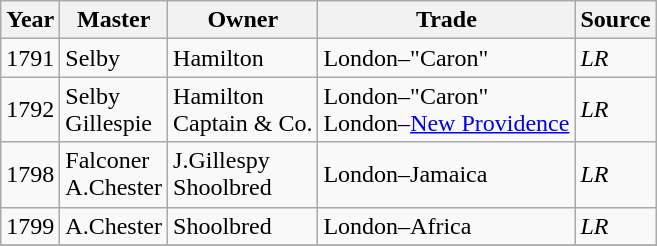<table class=" wikitable">
<tr>
<th>Year</th>
<th>Master</th>
<th>Owner</th>
<th>Trade</th>
<th>Source</th>
</tr>
<tr>
<td>1791</td>
<td>Selby</td>
<td>Hamilton</td>
<td>London–"Caron"</td>
<td><em>LR</em></td>
</tr>
<tr>
<td>1792</td>
<td>Selby<br>Gillespie</td>
<td>Hamilton<br>Captain & Co.</td>
<td>London–"Caron"<br>London–<a href='#'>New Providence</a></td>
<td><em>LR</em></td>
</tr>
<tr>
<td>1798</td>
<td>Falconer<br>A.Chester</td>
<td>J.Gillespy<br>Shoolbred</td>
<td>London–Jamaica</td>
<td><em>LR</em></td>
</tr>
<tr>
<td>1799</td>
<td>A.Chester</td>
<td>Shoolbred</td>
<td>London–Africa</td>
<td><em>LR</em></td>
</tr>
<tr>
</tr>
</table>
